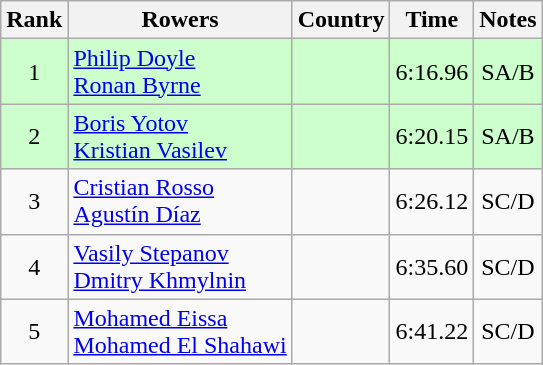<table class="wikitable" style="text-align:center">
<tr>
<th>Rank</th>
<th>Rowers</th>
<th>Country</th>
<th>Time</th>
<th>Notes</th>
</tr>
<tr bgcolor=ccffcc>
<td>1</td>
<td align="left"><a href='#'>Philip Doyle</a><br><a href='#'>Ronan Byrne</a></td>
<td align="left"></td>
<td>6:16.96</td>
<td>SA/B</td>
</tr>
<tr bgcolor=ccffcc>
<td>2</td>
<td align="left"><a href='#'>Boris Yotov</a><br><a href='#'>Kristian Vasilev</a></td>
<td align="left"></td>
<td>6:20.15</td>
<td>SA/B</td>
</tr>
<tr>
<td>3</td>
<td align="left"><a href='#'>Cristian Rosso</a><br><a href='#'>Agustín Díaz</a></td>
<td align="left"></td>
<td>6:26.12</td>
<td>SC/D</td>
</tr>
<tr>
<td>4</td>
<td align="left"><a href='#'>Vasily Stepanov</a><br><a href='#'>Dmitry Khmylnin</a></td>
<td align="left"></td>
<td>6:35.60</td>
<td>SC/D</td>
</tr>
<tr>
<td>5</td>
<td align="left"><a href='#'>Mohamed Eissa</a><br><a href='#'>Mohamed El Shahawi</a></td>
<td align="left"></td>
<td>6:41.22</td>
<td>SC/D</td>
</tr>
</table>
